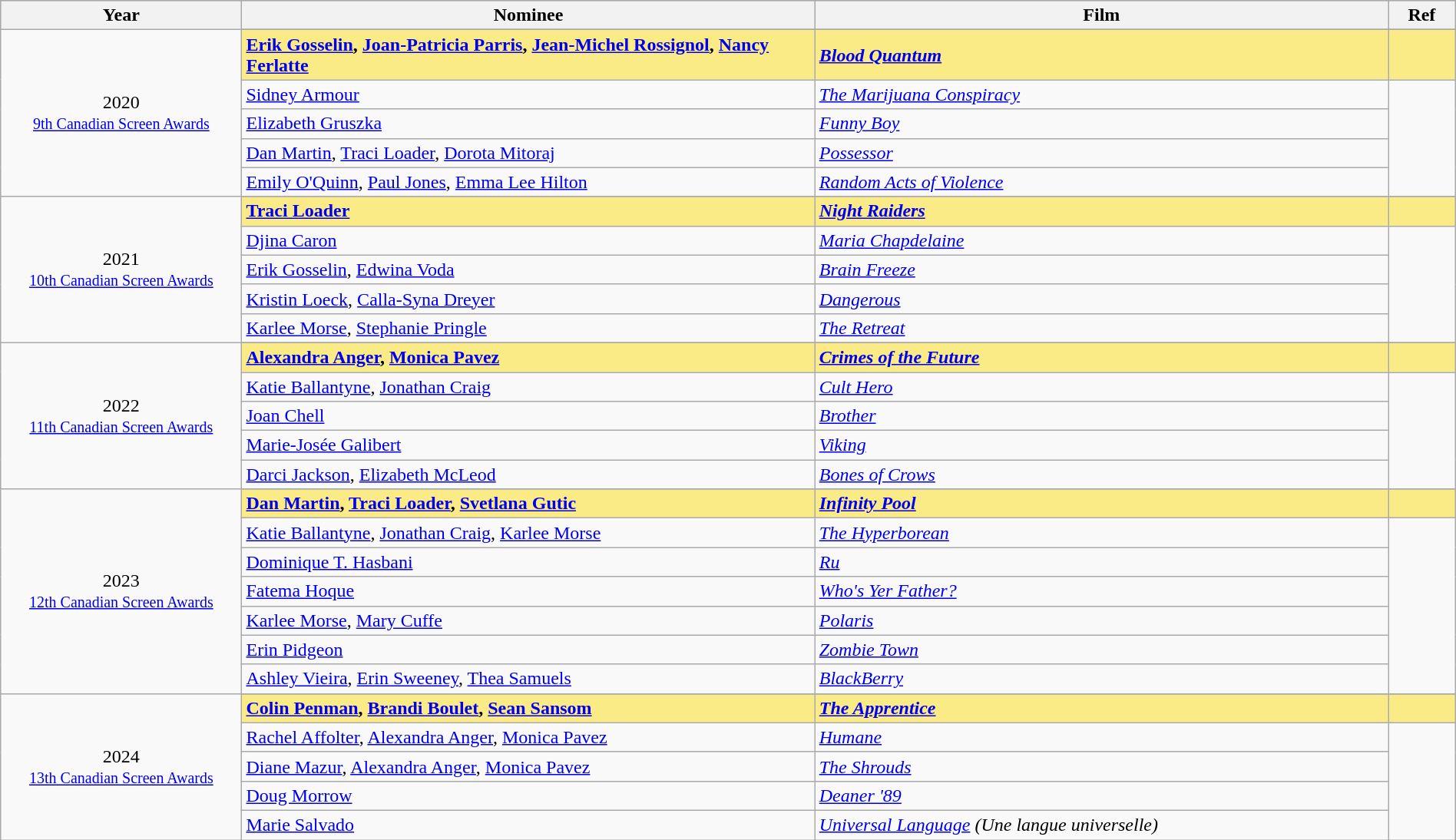<table class="wikitable" style="width:100%;">
<tr style="background:#bebebe;">
<th style="width:8%;">Year</th>
<th style="width:19%;">Nominee</th>
<th style="width:19%;">Film</th>
<th style="width:2%;">Ref</th>
</tr>
<tr>
<td rowspan="6" align="center">2020 <br> <small><a href='#'>9th Canadian Screen Awards</a></small></td>
</tr>
<tr style="background:#FAEB86;">
<td><strong><a href='#'>Erik Gosselin</a>, <a href='#'>Joan-Patricia Parris</a>, <a href='#'>Jean-Michel Rossignol</a>, <a href='#'>Nancy Ferlatte</a></strong></td>
<td><strong><em><a href='#'>Blood Quantum</a></em></strong></td>
<td></td>
</tr>
<tr>
<td><a href='#'>Sidney Armour</a></td>
<td><em><a href='#'>The Marijuana Conspiracy</a></em></td>
<td rowspan=4></td>
</tr>
<tr>
<td><a href='#'>Elizabeth Gruszka</a></td>
<td><em><a href='#'>Funny Boy</a></em></td>
</tr>
<tr>
<td><a href='#'>Dan Martin</a>, <a href='#'>Traci Loader</a>, <a href='#'>Dorota Mitoraj</a></td>
<td><em><a href='#'>Possessor</a></em></td>
</tr>
<tr>
<td><a href='#'>Emily O'Quinn</a>, <a href='#'>Paul Jones</a>, <a href='#'>Emma Lee Hilton</a></td>
<td><em><a href='#'>Random Acts of Violence</a></em></td>
</tr>
<tr>
<td rowspan="6" align="center">2021 <br> <small><a href='#'>10th Canadian Screen Awards</a></small></td>
</tr>
<tr style="background:#FAEB86;">
<td><strong><a href='#'>Traci Loader</a></strong></td>
<td><strong><em><a href='#'>Night Raiders</a></em></strong></td>
<td></td>
</tr>
<tr>
<td><a href='#'>Djina Caron</a></td>
<td><em><a href='#'>Maria Chapdelaine</a></em></td>
<td rowspan=4></td>
</tr>
<tr>
<td><a href='#'>Erik Gosselin</a>, <a href='#'>Edwina Voda</a></td>
<td><em><a href='#'>Brain Freeze</a></em></td>
</tr>
<tr>
<td><a href='#'>Kristin Loeck</a>, <a href='#'>Calla-Syna Dreyer</a></td>
<td><em><a href='#'>Dangerous</a></em></td>
</tr>
<tr>
<td><a href='#'>Karlee Morse</a>, <a href='#'>Stephanie Pringle</a></td>
<td><em><a href='#'>The Retreat</a></em></td>
</tr>
<tr>
<td rowspan="6" align="center">2022 <br> <small><a href='#'>11th Canadian Screen Awards</a></small></td>
</tr>
<tr style="background:#FAEB86;">
<td><strong><a href='#'>Alexandra Anger</a>, <a href='#'>Monica Pavez</a></strong></td>
<td><strong><em><a href='#'>Crimes of the Future</a></em></strong></td>
<td></td>
</tr>
<tr>
<td><a href='#'>Katie Ballantyne</a>, <a href='#'>Jonathan Craig</a></td>
<td><em><a href='#'>Cult Hero</a></em></td>
<td rowspan=4></td>
</tr>
<tr>
<td><a href='#'>Joan Chell</a></td>
<td><em><a href='#'>Brother</a></em></td>
</tr>
<tr>
<td><a href='#'>Marie-Josée Galibert</a></td>
<td><em><a href='#'>Viking</a></em></td>
</tr>
<tr>
<td><a href='#'>Darci Jackson</a>, <a href='#'>Elizabeth McLeod</a></td>
<td><em><a href='#'>Bones of Crows</a></em></td>
</tr>
<tr>
<td rowspan="8" align="center">2023 <br> <small><a href='#'>12th Canadian Screen Awards</a></small></td>
</tr>
<tr style="background:#FAEB86;">
<td><strong><a href='#'>Dan Martin</a>, <a href='#'>Traci Loader</a>, <a href='#'>Svetlana Gutic</a></strong></td>
<td><strong><em><a href='#'>Infinity Pool</a></em></strong></td>
<td></td>
</tr>
<tr>
<td><a href='#'>Katie Ballantyne</a>, <a href='#'>Jonathan Craig</a>, <a href='#'>Karlee Morse</a></td>
<td><em><a href='#'>The Hyperborean</a></em></td>
<td rowspan=6></td>
</tr>
<tr>
<td><a href='#'>Dominique T. Hasbani</a></td>
<td><em><a href='#'>Ru</a></em></td>
</tr>
<tr>
<td><a href='#'>Fatema Hoque</a></td>
<td><em><a href='#'>Who's Yer Father?</a></em></td>
</tr>
<tr>
<td><a href='#'>Karlee Morse</a>, <a href='#'>Mary Cuffe</a></td>
<td><em><a href='#'>Polaris</a></em></td>
</tr>
<tr>
<td><a href='#'>Erin Pidgeon</a></td>
<td><em><a href='#'>Zombie Town</a></em></td>
</tr>
<tr>
<td><a href='#'>Ashley Vieira</a>, <a href='#'>Erin Sweeney</a>, <a href='#'>Thea Samuels</a></td>
<td><em><a href='#'>BlackBerry</a></em></td>
</tr>
<tr>
<td rowspan="6" align="center">2024 <br> <small><a href='#'>13th Canadian Screen Awards</a></small></td>
</tr>
<tr style="background:#FAEB86;">
<td><strong><a href='#'>Colin Penman</a>, <a href='#'>Brandi Boulet</a>, <a href='#'>Sean Sansom</a></strong></td>
<td><strong><em><a href='#'>The Apprentice</a></em></strong></td>
<td></td>
</tr>
<tr>
<td><a href='#'>Rachel Affolter</a>, <a href='#'>Alexandra Anger</a>, <a href='#'>Monica Pavez</a></td>
<td><em><a href='#'>Humane</a></em></td>
<td rowspan=5></td>
</tr>
<tr>
<td><a href='#'>Diane Mazur</a>, <a href='#'>Alexandra Anger</a>, <a href='#'>Monica Pavez</a></td>
<td><em><a href='#'>The Shrouds</a></em></td>
</tr>
<tr>
<td><a href='#'>Doug Morrow</a></td>
<td><em><a href='#'>Deaner '89</a></em></td>
</tr>
<tr>
<td><a href='#'>Marie Salvado</a></td>
<td><em><a href='#'>Universal Language</a> (Une langue universelle)</em></td>
</tr>
</table>
